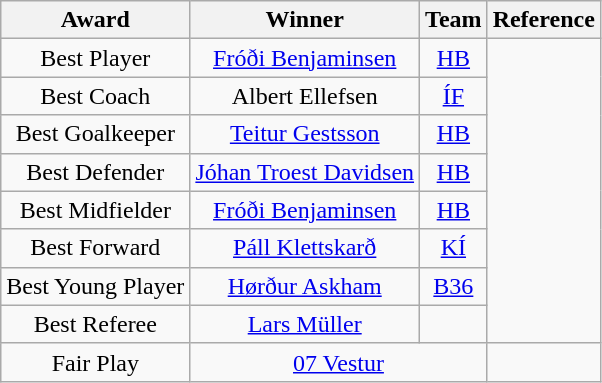<table class="wikitable" style="text-align:center;">
<tr>
<th>Award</th>
<th>Winner</th>
<th>Team</th>
<th>Reference</th>
</tr>
<tr>
<td>Best Player</td>
<td> <a href='#'>Fróði Benjaminsen</a></td>
<td><a href='#'>HB</a></td>
<td rowspan="8"></td>
</tr>
<tr>
<td>Best Coach</td>
<td> Albert Ellefsen</td>
<td><a href='#'>ÍF</a></td>
</tr>
<tr>
<td>Best Goalkeeper</td>
<td> <a href='#'>Teitur Gestsson</a></td>
<td><a href='#'>HB</a></td>
</tr>
<tr>
<td>Best Defender</td>
<td> <a href='#'>Jóhan Troest Davidsen</a></td>
<td><a href='#'>HB</a></td>
</tr>
<tr>
<td>Best Midfielder</td>
<td> <a href='#'>Fróði Benjaminsen</a></td>
<td><a href='#'>HB</a></td>
</tr>
<tr>
<td>Best Forward</td>
<td> <a href='#'>Páll Klettskarð</a></td>
<td><a href='#'>KÍ</a></td>
</tr>
<tr>
<td>Best Young Player</td>
<td> <a href='#'>Hørður Askham</a></td>
<td><a href='#'>B36</a></td>
</tr>
<tr>
<td>Best Referee</td>
<td> <a href='#'>Lars Müller</a></td>
<td></td>
</tr>
<tr>
<td>Fair Play</td>
<td colspan=2><a href='#'>07 Vestur</a></td>
<td></td>
</tr>
</table>
